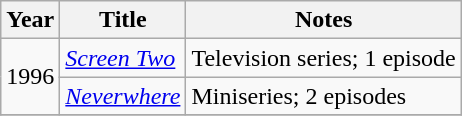<table class="wikitable plainrowheaders sortable">
<tr>
<th scope="col">Year</th>
<th scope="col">Title</th>
<th scope="col">Notes</th>
</tr>
<tr>
<td rowspan="2">1996</td>
<td><em><a href='#'>Screen Two</a></em></td>
<td>Television series; 1 episode</td>
</tr>
<tr>
<td><em><a href='#'>Neverwhere</a></em></td>
<td>Miniseries; 2 episodes</td>
</tr>
<tr>
</tr>
</table>
